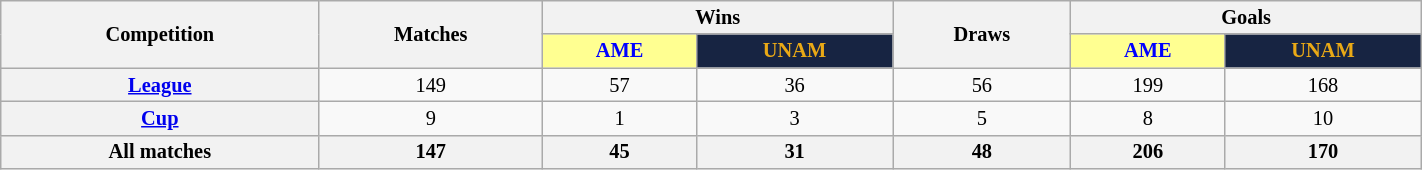<table class="wikitable" style="font-size:85%; width: 75%; text-align: center;">
<tr>
<th rowspan="2">Competition</th>
<th rowspan="2">Matches</th>
<th colspan="2">Wins</th>
<th rowspan="2">Draws</th>
<th colspan="2">Goals</th>
</tr>
<tr>
<th style="color:#0000ff; background:#FFFF91;">AME</th>
<th style="color:#E9A916; background:#172442;">UNAM</th>
<th style="color:#0000ff; background:#FFFF91;">AME</th>
<th style="color:#E9A916; background:#172442;">UNAM</th>
</tr>
<tr>
<th scope="row"><a href='#'>League</a></th>
<td>149</td>
<td>57</td>
<td>36</td>
<td>56</td>
<td>199</td>
<td>168</td>
</tr>
<tr>
<th scope="row"><a href='#'>Cup</a></th>
<td>9</td>
<td>1</td>
<td>3</td>
<td>5</td>
<td>8</td>
<td>10</td>
</tr>
<tr>
<th scope="row">All matches</th>
<th scope="row">147</th>
<th>45</th>
<th>31</th>
<th>48</th>
<th>206</th>
<th>170</th>
</tr>
</table>
